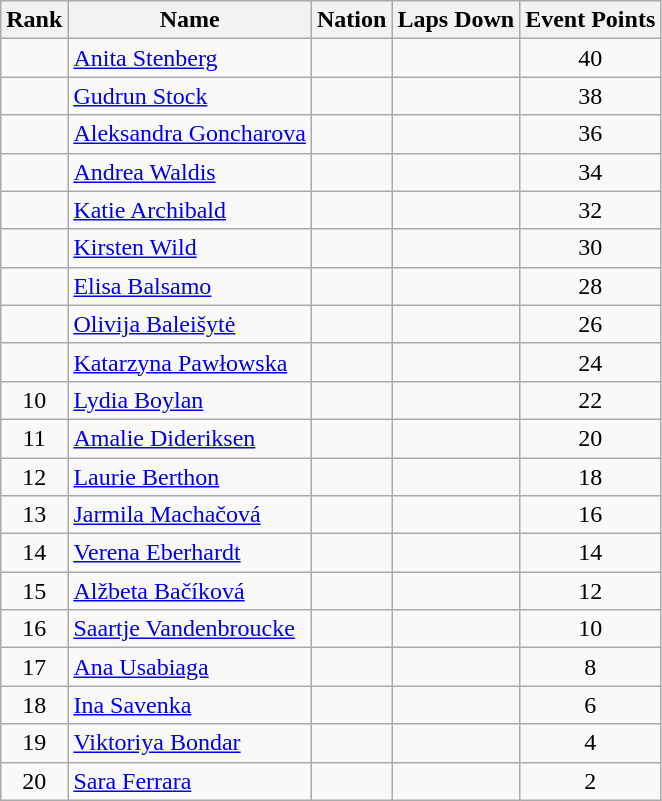<table class="wikitable sortable" style="text-align:center">
<tr>
<th>Rank</th>
<th>Name</th>
<th>Nation</th>
<th>Laps Down</th>
<th>Event Points</th>
</tr>
<tr>
<td></td>
<td align=left><a href='#'>Anita Stenberg</a></td>
<td align=left></td>
<td></td>
<td>40</td>
</tr>
<tr>
<td></td>
<td align=left><a href='#'>Gudrun Stock</a></td>
<td align=left></td>
<td></td>
<td>38</td>
</tr>
<tr>
<td></td>
<td align=left><a href='#'>Aleksandra Goncharova</a></td>
<td align=left></td>
<td></td>
<td>36</td>
</tr>
<tr>
<td></td>
<td align=left><a href='#'>Andrea Waldis</a></td>
<td align=left></td>
<td></td>
<td>34</td>
</tr>
<tr>
<td></td>
<td align=left><a href='#'>Katie Archibald</a></td>
<td align=left></td>
<td></td>
<td>32</td>
</tr>
<tr>
<td></td>
<td align=left><a href='#'>Kirsten Wild</a></td>
<td align=left></td>
<td></td>
<td>30</td>
</tr>
<tr>
<td></td>
<td align=left><a href='#'>Elisa Balsamo</a></td>
<td align=left></td>
<td></td>
<td>28</td>
</tr>
<tr>
<td></td>
<td align=left><a href='#'>Olivija Baleišytė</a></td>
<td align=left></td>
<td></td>
<td>26</td>
</tr>
<tr>
<td></td>
<td align=left><a href='#'>Katarzyna Pawłowska</a></td>
<td align=left></td>
<td></td>
<td>24</td>
</tr>
<tr>
<td>10</td>
<td align=left><a href='#'>Lydia Boylan</a></td>
<td align=left></td>
<td></td>
<td>22</td>
</tr>
<tr>
<td>11</td>
<td align=left><a href='#'>Amalie Dideriksen</a></td>
<td align=left></td>
<td></td>
<td>20</td>
</tr>
<tr>
<td>12</td>
<td align=left><a href='#'>Laurie Berthon</a></td>
<td align=left></td>
<td></td>
<td>18</td>
</tr>
<tr>
<td>13</td>
<td align=left><a href='#'>Jarmila Machačová</a></td>
<td align=left></td>
<td></td>
<td>16</td>
</tr>
<tr>
<td>14</td>
<td align=left><a href='#'>Verena Eberhardt</a></td>
<td align=left></td>
<td></td>
<td>14</td>
</tr>
<tr>
<td>15</td>
<td align=left><a href='#'>Alžbeta Bačíková</a></td>
<td align=left></td>
<td></td>
<td>12</td>
</tr>
<tr>
<td>16</td>
<td align=left><a href='#'>Saartje Vandenbroucke</a></td>
<td align=left></td>
<td></td>
<td>10</td>
</tr>
<tr>
<td>17</td>
<td align=left><a href='#'>Ana Usabiaga</a></td>
<td align=left></td>
<td></td>
<td>8</td>
</tr>
<tr>
<td>18</td>
<td align=left><a href='#'>Ina Savenka</a></td>
<td align=left></td>
<td></td>
<td>6</td>
</tr>
<tr>
<td>19</td>
<td align=left><a href='#'>Viktoriya Bondar</a></td>
<td align=left></td>
<td></td>
<td>4</td>
</tr>
<tr>
<td>20</td>
<td align=left><a href='#'>Sara Ferrara</a></td>
<td align=left></td>
<td></td>
<td>2</td>
</tr>
</table>
